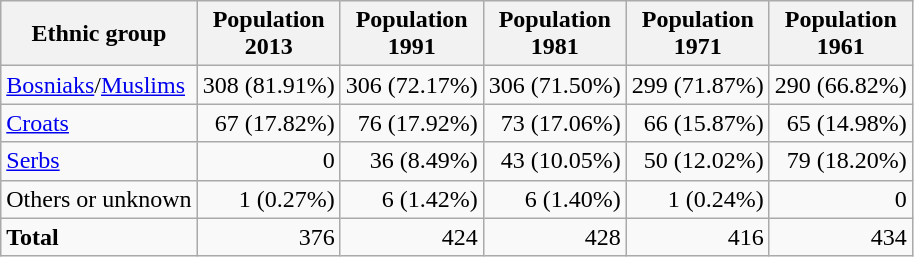<table class="wikitable sortable">
<tr>
<th>Ethnic group</th>
<th>Population<br>2013</th>
<th>Population<br>1991</th>
<th>Population<br>1981</th>
<th>Population<br>1971</th>
<th>Population<br>1961</th>
</tr>
<tr>
<td><a href='#'>Bosniaks</a>/<a href='#'>Muslims</a></td>
<td align="right">308 (81.91%)</td>
<td align="right">306 (72.17%)</td>
<td align="right">306 (71.50%)</td>
<td align="right">299 (71.87%)</td>
<td align="right">290 (66.82%)</td>
</tr>
<tr>
<td><a href='#'>Croats</a></td>
<td align="right">67 (17.82%)</td>
<td align="right">76 (17.92%)</td>
<td align="right">73 (17.06%)</td>
<td align="right">66 (15.87%)</td>
<td align="right">65 (14.98%)</td>
</tr>
<tr>
<td><a href='#'>Serbs</a></td>
<td align="right">0</td>
<td align="right">36 (8.49%)</td>
<td align="right">43 (10.05%)</td>
<td align="right">50 (12.02%)</td>
<td align="right">79 (18.20%)</td>
</tr>
<tr>
<td>Others or unknown</td>
<td align="right">1 (0.27%)</td>
<td align="right">6 (1.42%)</td>
<td align="right">6 (1.40%)</td>
<td align="right">1 (0.24%)</td>
<td align="right">0</td>
</tr>
<tr class="sortbottom">
<td><strong>Total</strong></td>
<td align="right">376</td>
<td align="right">424</td>
<td align="right">428</td>
<td align="right">416</td>
<td align="right">434</td>
</tr>
</table>
